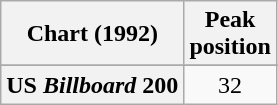<table class="wikitable sortable plainrowheaders" style="text-align:center">
<tr>
<th scope="col">Chart (1992)</th>
<th scope="col">Peak<br>position</th>
</tr>
<tr>
</tr>
<tr>
</tr>
<tr>
</tr>
<tr>
</tr>
<tr>
<th scope="row">US <em>Billboard</em> 200</th>
<td align="center">32</td>
</tr>
</table>
